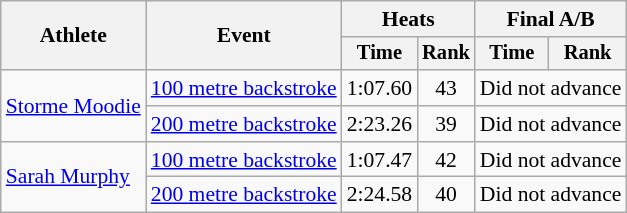<table class="wikitable" style="font-size:90%">
<tr>
<th rowspan="2">Athlete</th>
<th rowspan="2">Event</th>
<th colspan=2>Heats</th>
<th colspan=2>Final A/B</th>
</tr>
<tr style="font-size:95%">
<th>Time</th>
<th>Rank</th>
<th>Time</th>
<th>Rank</th>
</tr>
<tr align=center>
<td align=left rowspan=2><a href='#'>Storme Moodie</a></td>
<td align=left><a href='#'>100 metre backstroke</a></td>
<td>1:07.60</td>
<td>43</td>
<td colspan=2>Did not advance</td>
</tr>
<tr align=center>
<td align=left><a href='#'>200 metre backstroke</a></td>
<td>2:23.26</td>
<td>39</td>
<td colspan=2>Did not advance</td>
</tr>
<tr align=center>
<td align=left rowspan=2><a href='#'>Sarah Murphy</a></td>
<td align=left><a href='#'>100 metre backstroke</a></td>
<td>1:07.47</td>
<td>42</td>
<td colspan=2>Did not advance</td>
</tr>
<tr align=center>
<td align=left><a href='#'>200 metre backstroke</a></td>
<td>2:24.58</td>
<td>40</td>
<td colspan=2>Did not advance</td>
</tr>
</table>
